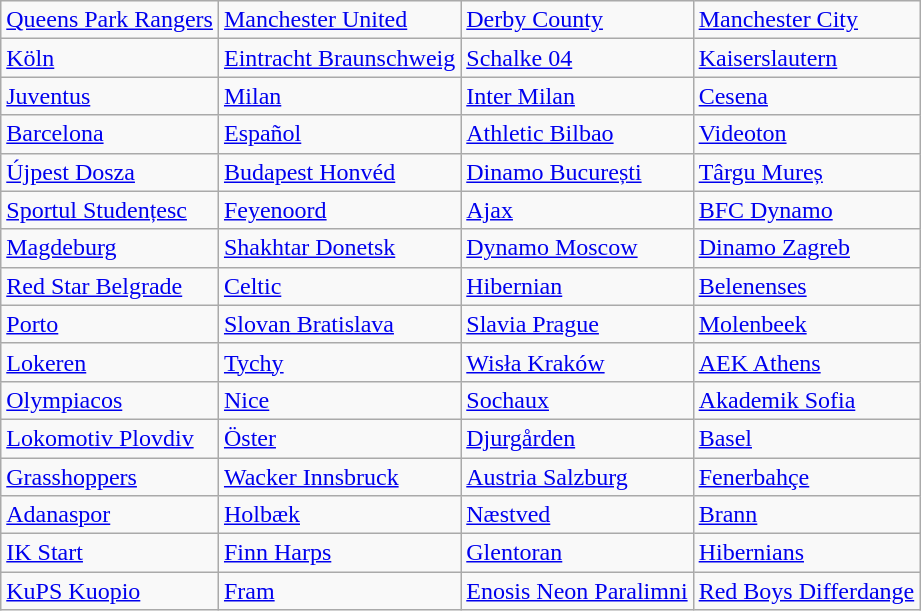<table class="wikitable">
<tr>
<td> <a href='#'>Queens Park Rangers</a> </td>
<td> <a href='#'>Manchester United</a> </td>
<td> <a href='#'>Derby County</a> </td>
<td> <a href='#'>Manchester City</a> </td>
</tr>
<tr>
<td> <a href='#'>Köln</a> </td>
<td> <a href='#'>Eintracht Braunschweig</a> </td>
<td> <a href='#'>Schalke 04</a> </td>
<td> <a href='#'>Kaiserslautern</a> </td>
</tr>
<tr>
<td> <a href='#'>Juventus</a> </td>
<td> <a href='#'>Milan</a> </td>
<td> <a href='#'>Inter Milan</a> </td>
<td> <a href='#'>Cesena</a> </td>
</tr>
<tr>
<td> <a href='#'>Barcelona</a> </td>
<td> <a href='#'>Español</a> </td>
<td> <a href='#'>Athletic Bilbao</a> </td>
<td> <a href='#'>Videoton</a> </td>
</tr>
<tr>
<td> <a href='#'>Újpest Dosza</a> </td>
<td> <a href='#'>Budapest Honvéd</a> </td>
<td> <a href='#'>Dinamo București</a> </td>
<td> <a href='#'>Târgu Mureș</a> </td>
</tr>
<tr>
<td> <a href='#'>Sportul Studențesc</a> </td>
<td> <a href='#'>Feyenoord</a> </td>
<td> <a href='#'>Ajax</a> </td>
<td> <a href='#'>BFC Dynamo</a> </td>
</tr>
<tr>
<td> <a href='#'>Magdeburg</a> </td>
<td> <a href='#'>Shakhtar Donetsk</a> </td>
<td> <a href='#'>Dynamo Moscow</a> </td>
<td> <a href='#'>Dinamo Zagreb</a> </td>
</tr>
<tr>
<td> <a href='#'>Red Star Belgrade</a> </td>
<td> <a href='#'>Celtic</a> </td>
<td> <a href='#'>Hibernian</a> </td>
<td> <a href='#'>Belenenses</a> </td>
</tr>
<tr>
<td> <a href='#'>Porto</a> </td>
<td> <a href='#'>Slovan Bratislava</a> </td>
<td> <a href='#'>Slavia Prague</a> </td>
<td> <a href='#'>Molenbeek</a> </td>
</tr>
<tr>
<td> <a href='#'>Lokeren</a> </td>
<td> <a href='#'>Tychy</a> </td>
<td> <a href='#'>Wisła Kraków</a> </td>
<td> <a href='#'>AEK Athens</a> </td>
</tr>
<tr>
<td> <a href='#'>Olympiacos</a> </td>
<td> <a href='#'>Nice</a> </td>
<td> <a href='#'>Sochaux</a> </td>
<td> <a href='#'>Akademik Sofia</a> </td>
</tr>
<tr>
<td> <a href='#'>Lokomotiv Plovdiv</a> </td>
<td> <a href='#'>Öster</a> </td>
<td> <a href='#'>Djurgården</a> </td>
<td> <a href='#'>Basel</a> </td>
</tr>
<tr>
<td> <a href='#'>Grasshoppers</a> </td>
<td> <a href='#'>Wacker Innsbruck</a> </td>
<td> <a href='#'>Austria Salzburg</a> </td>
<td> <a href='#'>Fenerbahçe</a> </td>
</tr>
<tr>
<td> <a href='#'>Adanaspor</a> </td>
<td> <a href='#'>Holbæk</a> </td>
<td> <a href='#'>Næstved</a> </td>
<td> <a href='#'>Brann</a> </td>
</tr>
<tr>
<td> <a href='#'>IK Start</a> </td>
<td> <a href='#'>Finn Harps</a> </td>
<td> <a href='#'>Glentoran</a> </td>
<td> <a href='#'>Hibernians</a> </td>
</tr>
<tr>
<td> <a href='#'>KuPS Kuopio</a> </td>
<td> <a href='#'>Fram</a> </td>
<td> <a href='#'>Enosis Neon Paralimni</a> </td>
<td> <a href='#'>Red Boys Differdange</a> </td>
</tr>
</table>
